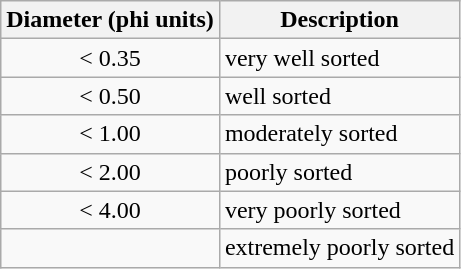<table class="wikitable">
<tr>
<th>Diameter (phi units)</th>
<th>Description</th>
</tr>
<tr>
<td style="text-align:center"> < 0.35</td>
<td>very well sorted</td>
</tr>
<tr>
<td style="text-align:center"> < 0.50</td>
<td>well sorted</td>
</tr>
<tr>
<td style="text-align:center"> < 1.00</td>
<td>moderately sorted</td>
</tr>
<tr>
<td style="text-align:center"> < 2.00</td>
<td>poorly sorted</td>
</tr>
<tr>
<td style="text-align:center"> < 4.00</td>
<td>very poorly sorted</td>
</tr>
<tr>
<td style="text-align:center"></td>
<td>extremely poorly sorted</td>
</tr>
</table>
